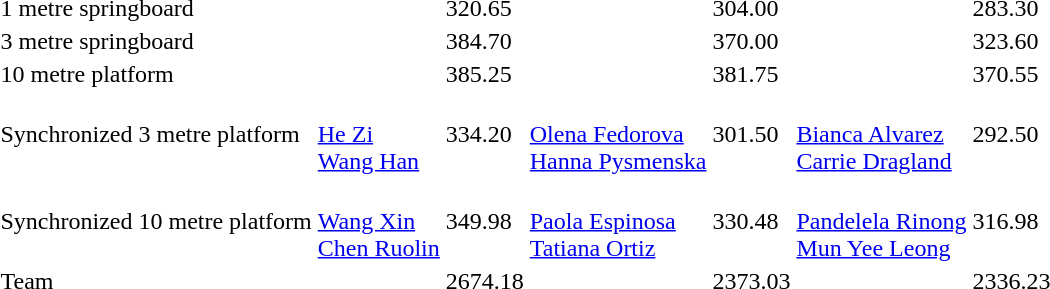<table>
<tr>
<td>1 metre springboard</td>
<td></td>
<td>320.65</td>
<td></td>
<td>304.00</td>
<td></td>
<td>283.30</td>
</tr>
<tr>
<td>3 metre springboard</td>
<td></td>
<td>384.70</td>
<td></td>
<td>370.00</td>
<td></td>
<td>323.60</td>
</tr>
<tr>
<td>10 metre platform</td>
<td></td>
<td>385.25</td>
<td></td>
<td>381.75</td>
<td></td>
<td>370.55</td>
</tr>
<tr>
<td>Synchronized 3 metre platform</td>
<td><br><a href='#'>He Zi</a> <br><a href='#'>Wang Han</a></td>
<td>334.20</td>
<td><br><a href='#'>Olena Fedorova</a> <br><a href='#'>Hanna Pysmenska</a></td>
<td>301.50</td>
<td><br><a href='#'>Bianca Alvarez</a> <br><a href='#'>Carrie Dragland</a></td>
<td>292.50</td>
</tr>
<tr>
<td>Synchronized 10 metre platform</td>
<td><br><a href='#'>Wang Xin</a> <br><a href='#'>Chen Ruolin</a></td>
<td>349.98</td>
<td><br><a href='#'>Paola Espinosa</a> <br><a href='#'>Tatiana Ortiz</a></td>
<td>330.48</td>
<td><br><a href='#'>Pandelela Rinong</a> <br><a href='#'>Mun Yee Leong</a></td>
<td>316.98</td>
</tr>
<tr>
<td>Team</td>
<td></td>
<td>2674.18</td>
<td></td>
<td>2373.03</td>
<td></td>
<td>2336.23</td>
</tr>
</table>
